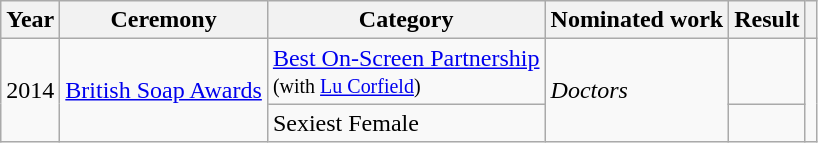<table class="wikitable">
<tr>
<th>Year</th>
<th>Ceremony</th>
<th>Category</th>
<th>Nominated work</th>
<th>Result</th>
<th></th>
</tr>
<tr>
<td rowspan="2">2014</td>
<td rowspan="2"><a href='#'>British Soap Awards</a></td>
<td><a href='#'>Best On-Screen Partnership</a> <br> <small>(with <a href='#'>Lu Corfield</a>)</small></td>
<td rowspan="2"><em>Doctors</em></td>
<td></td>
<td rowspan="2" align="center"></td>
</tr>
<tr>
<td>Sexiest Female</td>
<td></td>
</tr>
</table>
